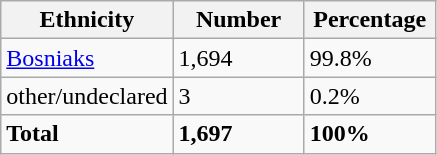<table class="wikitable">
<tr>
<th width="100px">Ethnicity</th>
<th width="80px">Number</th>
<th width="80px">Percentage</th>
</tr>
<tr>
<td><a href='#'>Bosniaks</a></td>
<td>1,694</td>
<td>99.8%</td>
</tr>
<tr>
<td>other/undeclared</td>
<td>3</td>
<td>0.2%</td>
</tr>
<tr>
<td><strong>Total</strong></td>
<td><strong>1,697</strong></td>
<td><strong>100%</strong></td>
</tr>
</table>
